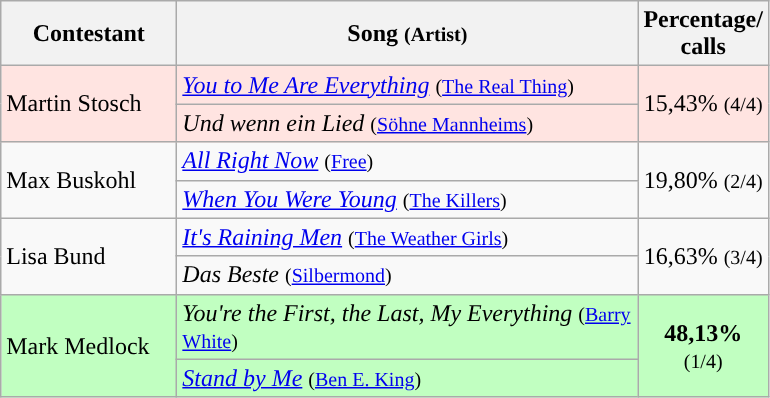<table class="wikitable">
<tr>
<th width="110">Contestant</th>
<th width="300">Song <small>(Artist)</small></th>
<th width="28">Percentage/<br>calls</th>
</tr>
<tr bgcolor="#FFE4E1">
<td align="left" rowspan="2">Martin Stosch</td>
<td align="left"><em><a href='#'>You to Me Are Everything</a></em> <small>(<a href='#'>The Real Thing</a>)</small></td>
<td align="center" rowspan="2">15,43% <small>(4/4)</small></td>
</tr>
<tr bgcolor="#FFE4E1">
<td align="left"><em>Und wenn ein Lied</em> <small>(<a href='#'>Söhne Mannheims</a>)</small></td>
</tr>
<tr>
<td align="left" rowspan="2">Max Buskohl</td>
<td align="left"><em><a href='#'>All Right Now</a></em> <small>(<a href='#'>Free</a>)</small></td>
<td align="center" rowspan="2">19,80% <small>(2/4)</small></td>
</tr>
<tr>
<td align="left"><em><a href='#'>When You Were Young</a></em> <small>(<a href='#'>The Killers</a>)</small></td>
</tr>
<tr>
<td align="left" rowspan="2">Lisa Bund</td>
<td align="left"><em><a href='#'>It's Raining Men</a></em> <small>(<a href='#'>The Weather Girls</a>)</small></td>
<td align="center" rowspan="2">16,63% <small>(3/4)</small></td>
</tr>
<tr>
<td align="left"><em>Das Beste</em> <small>(<a href='#'>Silbermond</a>)</small></td>
</tr>
<tr bgcolor="#C1FFC1">
<td align="left" rowspan="2">Mark Medlock</td>
<td align="left"><em>You're the First, the Last, My Everything</em> <small>(<a href='#'>Barry White</a>)</small></td>
<td align="center" rowspan="2"><strong>48,13%</strong> <small>(1/4)</small></td>
</tr>
<tr bgcolor="#C1FFC1">
<td align="left"><em><a href='#'>Stand by Me</a></em> <small>(<a href='#'>Ben E. King</a>)</small></td>
</tr>
</table>
